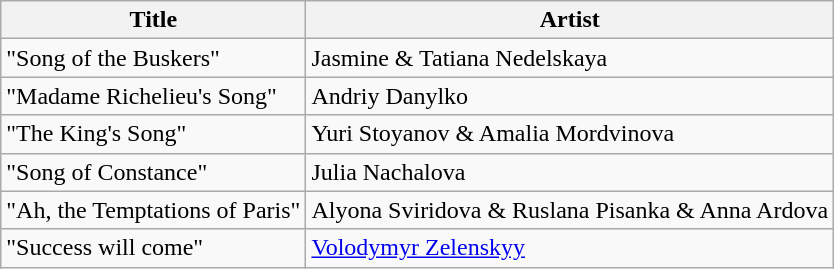<table class="wikitable">
<tr>
<th>Title</th>
<th>Artist</th>
</tr>
<tr>
<td>"Song of the Buskers"</td>
<td>Jasmine & Tatiana Nedelskaya</td>
</tr>
<tr>
<td>"Madame Richelieu's Song"</td>
<td>Andriy Danylko</td>
</tr>
<tr>
<td>"The King's Song"</td>
<td>Yuri Stoyanov & Amalia Mordvinova</td>
</tr>
<tr>
<td>"Song of Constance"</td>
<td>Julia Nachalova</td>
</tr>
<tr>
<td>"Ah, the Temptations of Paris"</td>
<td>Alyona Sviridova & Ruslana Pisanka & Anna Ardova</td>
</tr>
<tr>
<td>"Success will come"</td>
<td><a href='#'>Volodymyr Zelenskyy</a></td>
</tr>
</table>
